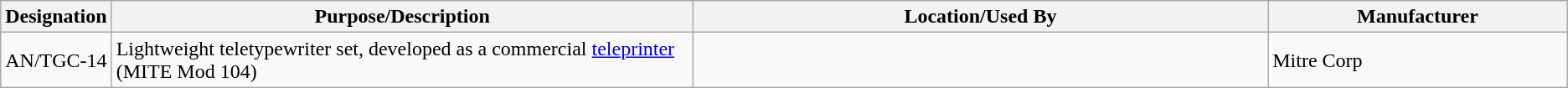<table class="wikitable sortable">
<tr>
<th scope="col">Designation</th>
<th scope="col" style="width: 500px;">Purpose/Description</th>
<th scope="col" style="width: 500px;">Location/Used By</th>
<th scope="col" style="width: 250px;">Manufacturer</th>
</tr>
<tr>
<td>AN/TGC-14</td>
<td>Lightweight teletypewriter set, developed as a commercial <a href='#'>teleprinter</a> (MITE Mod 104)</td>
<td></td>
<td>Mitre Corp</td>
</tr>
</table>
